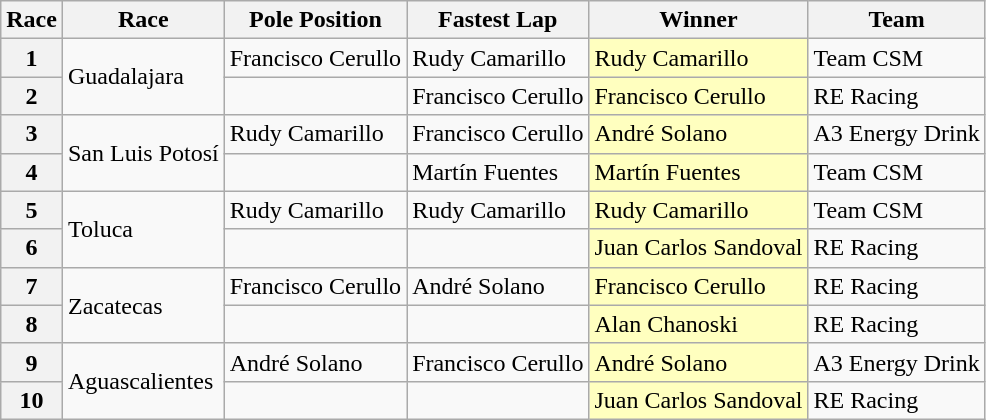<table class="wikitable">
<tr>
<th>Race</th>
<th>Race</th>
<th>Pole Position</th>
<th>Fastest Lap</th>
<th>Winner</th>
<th>Team</th>
</tr>
<tr>
<th>1</th>
<td rowspan=2> Guadalajara</td>
<td> Francisco Cerullo</td>
<td> Rudy Camarillo</td>
<td style="background:#FFFFBF;"> Rudy Camarillo</td>
<td> Team CSM</td>
</tr>
<tr>
<th>2</th>
<td></td>
<td> Francisco Cerullo</td>
<td style="background:#FFFFBF;"> Francisco Cerullo</td>
<td> RE Racing</td>
</tr>
<tr>
<th>3</th>
<td rowspan=2> San Luis Potosí</td>
<td> Rudy Camarillo</td>
<td> Francisco Cerullo</td>
<td style="background:#FFFFBF;"> André Solano</td>
<td> A3 Energy Drink</td>
</tr>
<tr>
<th>4</th>
<td></td>
<td> Martín Fuentes</td>
<td style="background:#FFFFBF;"> Martín Fuentes</td>
<td> Team CSM</td>
</tr>
<tr>
<th>5</th>
<td rowspan=2> Toluca</td>
<td> Rudy Camarillo</td>
<td> Rudy Camarillo</td>
<td style="background:#FFFFBF;"> Rudy Camarillo</td>
<td> Team CSM</td>
</tr>
<tr>
<th>6</th>
<td></td>
<td></td>
<td style="background:#FFFFBF;"> Juan Carlos Sandoval</td>
<td> RE Racing</td>
</tr>
<tr>
<th>7</th>
<td rowspan=2> Zacatecas</td>
<td> Francisco Cerullo</td>
<td> André Solano</td>
<td style="background:#FFFFBF;"> Francisco Cerullo</td>
<td> RE Racing</td>
</tr>
<tr>
<th>8</th>
<td></td>
<td></td>
<td style="background:#FFFFBF;"> Alan Chanoski</td>
<td> RE Racing</td>
</tr>
<tr>
<th>9</th>
<td rowspan=2> Aguascalientes</td>
<td> André Solano</td>
<td> Francisco Cerullo</td>
<td style="background:#FFFFBF;"> André Solano</td>
<td> A3 Energy Drink</td>
</tr>
<tr>
<th>10</th>
<td></td>
<td></td>
<td style="background:#FFFFBF;"> Juan Carlos Sandoval</td>
<td> RE Racing</td>
</tr>
</table>
